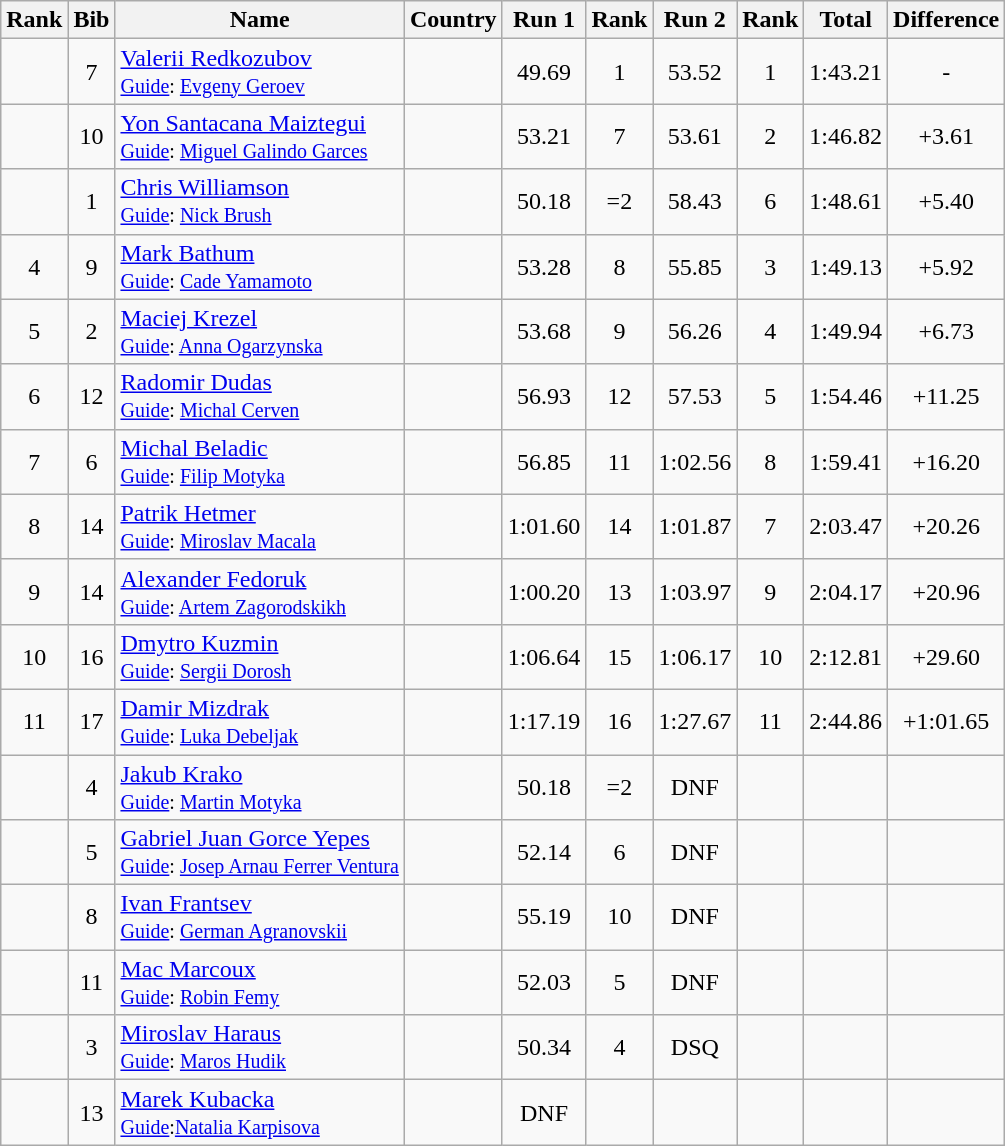<table class="wikitable sortable" style="text-align:center">
<tr>
<th>Rank</th>
<th>Bib</th>
<th>Name</th>
<th>Country</th>
<th>Run 1</th>
<th>Rank</th>
<th>Run 2</th>
<th>Rank</th>
<th>Total</th>
<th>Difference</th>
</tr>
<tr>
<td></td>
<td>7</td>
<td align=left><a href='#'>Valerii Redkozubov</a><br><small><a href='#'>Guide</a>: <a href='#'>Evgeny Geroev</a></small></td>
<td align=left></td>
<td>49.69</td>
<td>1</td>
<td>53.52</td>
<td>1</td>
<td>1:43.21</td>
<td>-</td>
</tr>
<tr>
<td></td>
<td>10</td>
<td align=left><a href='#'>Yon Santacana Maiztegui</a><br><small><a href='#'>Guide</a>: <a href='#'>Miguel Galindo Garces</a></small></td>
<td align=left></td>
<td>53.21</td>
<td>7</td>
<td>53.61</td>
<td>2</td>
<td>1:46.82</td>
<td>+3.61</td>
</tr>
<tr>
<td></td>
<td>1</td>
<td align=left><a href='#'>Chris Williamson</a><br><small><a href='#'>Guide</a>: <a href='#'>Nick Brush</a></small></td>
<td align=left></td>
<td>50.18</td>
<td>=2</td>
<td>58.43</td>
<td>6</td>
<td>1:48.61</td>
<td>+5.40</td>
</tr>
<tr>
<td>4</td>
<td>9</td>
<td align=left><a href='#'>Mark Bathum</a><br><small><a href='#'>Guide</a>: <a href='#'>Cade Yamamoto</a></small></td>
<td align=left></td>
<td>53.28</td>
<td>8</td>
<td>55.85</td>
<td>3</td>
<td>1:49.13</td>
<td>+5.92</td>
</tr>
<tr>
<td>5</td>
<td>2</td>
<td align=left><a href='#'>Maciej Krezel</a><br><small><a href='#'>Guide</a>: <a href='#'>Anna Ogarzynska</a></small></td>
<td align=left></td>
<td>53.68</td>
<td>9</td>
<td>56.26</td>
<td>4</td>
<td>1:49.94</td>
<td>+6.73</td>
</tr>
<tr>
<td>6</td>
<td>12</td>
<td align=left><a href='#'>Radomir Dudas</a><br><small><a href='#'>Guide</a>: <a href='#'>Michal Cerven</a></small></td>
<td align=left></td>
<td>56.93</td>
<td>12</td>
<td>57.53</td>
<td>5</td>
<td>1:54.46</td>
<td>+11.25</td>
</tr>
<tr>
<td>7</td>
<td>6</td>
<td align=left><a href='#'>Michal Beladic</a><br><small><a href='#'>Guide</a>: <a href='#'>Filip Motyka</a></small></td>
<td align=left></td>
<td>56.85</td>
<td>11</td>
<td>1:02.56</td>
<td>8</td>
<td>1:59.41</td>
<td>+16.20</td>
</tr>
<tr>
<td>8</td>
<td>14</td>
<td align=left><a href='#'>Patrik Hetmer</a><br><small><a href='#'>Guide</a>: <a href='#'>Miroslav Macala</a></small></td>
<td align=left></td>
<td>1:01.60</td>
<td>14</td>
<td>1:01.87</td>
<td>7</td>
<td>2:03.47</td>
<td>+20.26</td>
</tr>
<tr>
<td>9</td>
<td>14</td>
<td align=left><a href='#'>Alexander Fedoruk</a><br><small><a href='#'>Guide</a>: <a href='#'>Artem Zagorodskikh</a></small></td>
<td align=left></td>
<td>1:00.20</td>
<td>13</td>
<td>1:03.97</td>
<td>9</td>
<td>2:04.17</td>
<td>+20.96</td>
</tr>
<tr>
<td>10</td>
<td>16</td>
<td align=left><a href='#'>Dmytro Kuzmin</a><br><small><a href='#'>Guide</a>: <a href='#'>Sergii Dorosh</a></small></td>
<td align=left></td>
<td>1:06.64</td>
<td>15</td>
<td>1:06.17</td>
<td>10</td>
<td>2:12.81</td>
<td>+29.60</td>
</tr>
<tr>
<td>11</td>
<td>17</td>
<td align=left><a href='#'>Damir Mizdrak</a><br><small><a href='#'>Guide</a>: <a href='#'>Luka Debeljak</a></small></td>
<td align=left></td>
<td>1:17.19</td>
<td>16</td>
<td>1:27.67</td>
<td>11</td>
<td>2:44.86</td>
<td>+1:01.65</td>
</tr>
<tr>
<td></td>
<td>4</td>
<td align=left><a href='#'>Jakub Krako</a><br><small><a href='#'>Guide</a>: <a href='#'>Martin Motyka</a></small></td>
<td align=left></td>
<td>50.18</td>
<td>=2</td>
<td>DNF</td>
<td></td>
<td></td>
<td></td>
</tr>
<tr>
<td></td>
<td>5</td>
<td align=left><a href='#'>Gabriel Juan Gorce Yepes</a><br><small><a href='#'>Guide</a>: <a href='#'>Josep Arnau Ferrer Ventura</a></small></td>
<td align=left></td>
<td>52.14</td>
<td>6</td>
<td>DNF</td>
<td></td>
<td></td>
<td></td>
</tr>
<tr>
<td></td>
<td>8</td>
<td align=left><a href='#'>Ivan Frantsev</a><br><small><a href='#'>Guide</a>: <a href='#'>German Agranovskii</a></small></td>
<td align=left></td>
<td>55.19</td>
<td>10</td>
<td>DNF</td>
<td></td>
<td></td>
<td></td>
</tr>
<tr>
<td></td>
<td>11</td>
<td align=left><a href='#'>Mac Marcoux</a><br><small><a href='#'>Guide</a>: <a href='#'>Robin Femy</a></small></td>
<td align=left></td>
<td>52.03</td>
<td>5</td>
<td>DNF</td>
<td></td>
<td></td>
<td></td>
</tr>
<tr>
<td></td>
<td>3</td>
<td align=left><a href='#'>Miroslav Haraus</a><br><small><a href='#'>Guide</a>: <a href='#'>Maros Hudik</a></small></td>
<td align=left></td>
<td>50.34</td>
<td>4</td>
<td>DSQ</td>
<td></td>
<td></td>
<td></td>
</tr>
<tr>
<td></td>
<td>13</td>
<td align=left><a href='#'>Marek Kubacka</a><br><small><a href='#'>Guide</a>:<a href='#'>Natalia Karpisova</a> </small></td>
<td align=left></td>
<td>DNF</td>
<td></td>
<td></td>
<td></td>
<td></td>
<td></td>
</tr>
</table>
